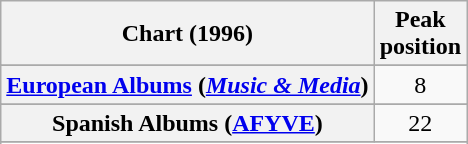<table class="wikitable sortable plainrowheaders" style="text-align:center">
<tr>
<th scope="col">Chart (1996)</th>
<th scope="col">Peak<br>position</th>
</tr>
<tr>
</tr>
<tr>
</tr>
<tr>
</tr>
<tr>
</tr>
<tr>
</tr>
<tr>
<th scope="row"><a href='#'>European Albums</a> (<em><a href='#'>Music & Media</a></em>)</th>
<td>8</td>
</tr>
<tr>
</tr>
<tr>
</tr>
<tr>
</tr>
<tr>
</tr>
<tr>
</tr>
<tr>
<th scope="row">Spanish Albums (<a href='#'>AFYVE</a>)</th>
<td>22</td>
</tr>
<tr>
</tr>
<tr>
</tr>
<tr>
</tr>
</table>
